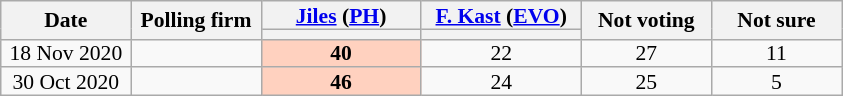<table class="wikitable sortable mw-collapsible mw-collapsed" style=text-align:center;font-size:90%;line-height:12px>
<tr>
<th rowspan=2 width=80px>Date</th>
<th rowspan=2 width=80px>Polling firm</th>
<th width=100px><a href='#'>Jiles</a> (<a href='#'>PH</a>)</th>
<th width=100px><a href='#'>F. Kast</a> (<a href='#'>EVO</a>)</th>
<th rowspan=2 width=80px>Not voting</th>
<th rowspan=2 width=80px>Not sure</th>
</tr>
<tr>
<th style=background:></th>
<th style=background:></th>
</tr>
<tr>
<td>18 Nov 2020</td>
<td></td>
<td style="background:#FFD1BF;"><strong>40</strong></td>
<td>22</td>
<td>27</td>
<td>11</td>
</tr>
<tr>
<td>30 Oct 2020</td>
<td></td>
<td style="background:#FFD1BF;"><strong>46</strong></td>
<td>24</td>
<td>25</td>
<td>5</td>
</tr>
</table>
